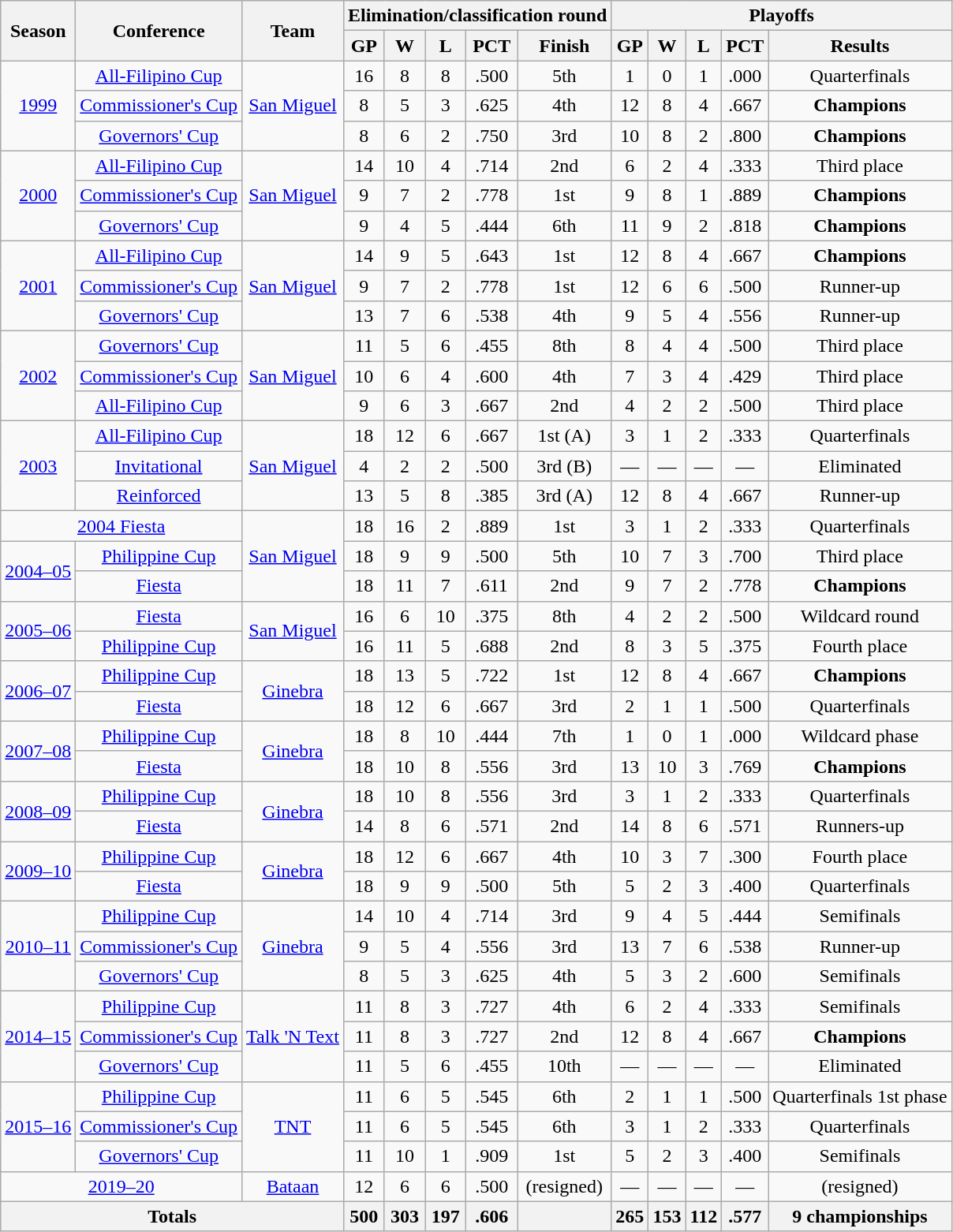<table class="wikitable" style="text-align:center">
<tr>
<th rowspan="2">Season</th>
<th rowspan="2">Conference</th>
<th rowspan="2">Team</th>
<th colspan="5">Elimination/classification round</th>
<th colspan="5">Playoffs</th>
</tr>
<tr>
<th>GP</th>
<th>W</th>
<th>L</th>
<th>PCT</th>
<th>Finish</th>
<th>GP</th>
<th>W</th>
<th>L</th>
<th>PCT</th>
<th>Results</th>
</tr>
<tr>
<td rowspan="3"><a href='#'>1999</a></td>
<td><a href='#'>All-Filipino Cup</a></td>
<td rowspan="3"><a href='#'>San Miguel</a></td>
<td>16</td>
<td>8</td>
<td>8</td>
<td>.500</td>
<td>5th</td>
<td>1</td>
<td>0</td>
<td>1</td>
<td>.000</td>
<td>Quarterfinals</td>
</tr>
<tr>
<td><a href='#'>Commissioner's Cup</a></td>
<td>8</td>
<td>5</td>
<td>3</td>
<td>.625</td>
<td>4th</td>
<td>12</td>
<td>8</td>
<td>4</td>
<td>.667</td>
<td><strong>Champions</strong></td>
</tr>
<tr>
<td><a href='#'>Governors' Cup</a></td>
<td>8</td>
<td>6</td>
<td>2</td>
<td>.750</td>
<td>3rd</td>
<td>10</td>
<td>8</td>
<td>2</td>
<td>.800</td>
<td><strong>Champions</strong></td>
</tr>
<tr>
<td rowspan="3"><a href='#'>2000</a></td>
<td><a href='#'>All-Filipino Cup</a></td>
<td rowspan="3"><a href='#'>San Miguel</a></td>
<td>14</td>
<td>10</td>
<td>4</td>
<td>.714</td>
<td>2nd</td>
<td>6</td>
<td>2</td>
<td>4</td>
<td>.333</td>
<td>Third place</td>
</tr>
<tr>
<td><a href='#'>Commissioner's Cup</a></td>
<td>9</td>
<td>7</td>
<td>2</td>
<td>.778</td>
<td>1st</td>
<td>9</td>
<td>8</td>
<td>1</td>
<td>.889</td>
<td><strong>Champions</strong></td>
</tr>
<tr>
<td><a href='#'>Governors' Cup</a></td>
<td>9</td>
<td>4</td>
<td>5</td>
<td>.444</td>
<td>6th</td>
<td>11</td>
<td>9</td>
<td>2</td>
<td>.818</td>
<td><strong>Champions</strong></td>
</tr>
<tr>
<td rowspan="3"><a href='#'>2001</a></td>
<td><a href='#'>All-Filipino Cup</a></td>
<td rowspan="3"><a href='#'>San Miguel</a></td>
<td>14</td>
<td>9</td>
<td>5</td>
<td>.643</td>
<td>1st</td>
<td>12</td>
<td>8</td>
<td>4</td>
<td>.667</td>
<td><strong>Champions</strong></td>
</tr>
<tr>
<td><a href='#'>Commissioner's Cup</a></td>
<td>9</td>
<td>7</td>
<td>2</td>
<td>.778</td>
<td>1st</td>
<td>12</td>
<td>6</td>
<td>6</td>
<td>.500</td>
<td>Runner-up</td>
</tr>
<tr>
<td><a href='#'>Governors' Cup</a></td>
<td>13</td>
<td>7</td>
<td>6</td>
<td>.538</td>
<td>4th</td>
<td>9</td>
<td>5</td>
<td>4</td>
<td>.556</td>
<td>Runner-up</td>
</tr>
<tr>
<td rowspan="3"><a href='#'>2002</a></td>
<td><a href='#'>Governors' Cup</a></td>
<td rowspan="3"><a href='#'>San Miguel</a></td>
<td>11</td>
<td>5</td>
<td>6</td>
<td>.455</td>
<td>8th</td>
<td>8</td>
<td>4</td>
<td>4</td>
<td>.500</td>
<td>Third place</td>
</tr>
<tr>
<td><a href='#'>Commissioner's Cup</a></td>
<td>10</td>
<td>6</td>
<td>4</td>
<td>.600</td>
<td>4th</td>
<td>7</td>
<td>3</td>
<td>4</td>
<td>.429</td>
<td>Third place</td>
</tr>
<tr>
<td><a href='#'>All-Filipino Cup</a></td>
<td>9</td>
<td>6</td>
<td>3</td>
<td>.667</td>
<td>2nd</td>
<td>4</td>
<td>2</td>
<td>2</td>
<td>.500</td>
<td>Third place</td>
</tr>
<tr>
<td rowspan="3"><a href='#'>2003</a></td>
<td><a href='#'>All-Filipino Cup</a></td>
<td rowspan="3"><a href='#'>San Miguel</a></td>
<td>18</td>
<td>12</td>
<td>6</td>
<td>.667</td>
<td>1st (A)</td>
<td>3</td>
<td>1</td>
<td>2</td>
<td>.333</td>
<td>Quarterfinals</td>
</tr>
<tr>
<td><a href='#'>Invitational</a></td>
<td>4</td>
<td>2</td>
<td>2</td>
<td>.500</td>
<td>3rd (B)</td>
<td>—</td>
<td>—</td>
<td>—</td>
<td>—</td>
<td>Eliminated</td>
</tr>
<tr>
<td><a href='#'>Reinforced</a></td>
<td>13</td>
<td>5</td>
<td>8</td>
<td>.385</td>
<td>3rd (A)</td>
<td>12</td>
<td>8</td>
<td>4</td>
<td>.667</td>
<td>Runner-up</td>
</tr>
<tr>
<td colspan="2"><a href='#'>2004 Fiesta</a></td>
<td rowspan="3"><a href='#'>San Miguel</a></td>
<td>18</td>
<td>16</td>
<td>2</td>
<td>.889</td>
<td>1st</td>
<td>3</td>
<td>1</td>
<td>2</td>
<td>.333</td>
<td>Quarterfinals</td>
</tr>
<tr>
<td rowspan="2"><a href='#'>2004–05</a></td>
<td><a href='#'>Philippine Cup</a></td>
<td>18</td>
<td>9</td>
<td>9</td>
<td>.500</td>
<td>5th</td>
<td>10</td>
<td>7</td>
<td>3</td>
<td>.700</td>
<td>Third place</td>
</tr>
<tr>
<td><a href='#'>Fiesta</a></td>
<td>18</td>
<td>11</td>
<td>7</td>
<td>.611</td>
<td>2nd</td>
<td>9</td>
<td>7</td>
<td>2</td>
<td>.778</td>
<td><strong>Champions</strong></td>
</tr>
<tr>
<td rowspan="2"><a href='#'>2005–06</a></td>
<td><a href='#'>Fiesta</a></td>
<td rowspan="2"><a href='#'>San Miguel</a></td>
<td>16</td>
<td>6</td>
<td>10</td>
<td>.375</td>
<td>8th</td>
<td>4</td>
<td>2</td>
<td>2</td>
<td>.500</td>
<td>Wildcard round</td>
</tr>
<tr>
<td><a href='#'>Philippine Cup</a></td>
<td>16</td>
<td>11</td>
<td>5</td>
<td>.688</td>
<td>2nd</td>
<td>8</td>
<td>3</td>
<td>5</td>
<td>.375</td>
<td>Fourth place</td>
</tr>
<tr>
<td rowspan="2"><a href='#'>2006–07</a></td>
<td><a href='#'>Philippine Cup</a></td>
<td rowspan="2"><a href='#'>Ginebra</a></td>
<td>18</td>
<td>13</td>
<td>5</td>
<td>.722</td>
<td>1st</td>
<td>12</td>
<td>8</td>
<td>4</td>
<td>.667</td>
<td><strong>Champions</strong></td>
</tr>
<tr>
<td><a href='#'>Fiesta</a></td>
<td>18</td>
<td>12</td>
<td>6</td>
<td>.667</td>
<td>3rd</td>
<td>2</td>
<td>1</td>
<td>1</td>
<td>.500</td>
<td>Quarterfinals</td>
</tr>
<tr>
<td rowspan="2"><a href='#'>2007–08</a></td>
<td><a href='#'>Philippine Cup</a></td>
<td rowspan="2"><a href='#'>Ginebra</a></td>
<td>18</td>
<td>8</td>
<td>10</td>
<td>.444</td>
<td>7th</td>
<td>1</td>
<td>0</td>
<td>1</td>
<td>.000</td>
<td>Wildcard phase</td>
</tr>
<tr>
<td><a href='#'>Fiesta</a></td>
<td>18</td>
<td>10</td>
<td>8</td>
<td>.556</td>
<td>3rd</td>
<td>13</td>
<td>10</td>
<td>3</td>
<td>.769</td>
<td><strong>Champions</strong></td>
</tr>
<tr>
<td rowspan="2"><a href='#'>2008–09</a></td>
<td><a href='#'>Philippine Cup</a></td>
<td rowspan="2"><a href='#'>Ginebra</a></td>
<td>18</td>
<td>10</td>
<td>8</td>
<td>.556</td>
<td>3rd</td>
<td>3</td>
<td>1</td>
<td>2</td>
<td>.333</td>
<td>Quarterfinals</td>
</tr>
<tr>
<td><a href='#'>Fiesta</a></td>
<td>14</td>
<td>8</td>
<td>6</td>
<td>.571</td>
<td>2nd</td>
<td>14</td>
<td>8</td>
<td>6</td>
<td>.571</td>
<td>Runners-up</td>
</tr>
<tr>
<td rowspan="2"><a href='#'>2009–10</a></td>
<td><a href='#'>Philippine Cup</a></td>
<td rowspan="2"><a href='#'>Ginebra</a></td>
<td>18</td>
<td>12</td>
<td>6</td>
<td>.667</td>
<td>4th</td>
<td>10</td>
<td>3</td>
<td>7</td>
<td>.300</td>
<td>Fourth place</td>
</tr>
<tr>
<td><a href='#'>Fiesta</a></td>
<td>18</td>
<td>9</td>
<td>9</td>
<td>.500</td>
<td>5th</td>
<td>5</td>
<td>2</td>
<td>3</td>
<td>.400</td>
<td>Quarterfinals</td>
</tr>
<tr>
<td rowspan="3"><a href='#'>2010–11</a></td>
<td><a href='#'>Philippine Cup</a></td>
<td rowspan="3"><a href='#'>Ginebra</a></td>
<td>14</td>
<td>10</td>
<td>4</td>
<td>.714</td>
<td>3rd</td>
<td>9</td>
<td>4</td>
<td>5</td>
<td>.444</td>
<td>Semifinals</td>
</tr>
<tr>
<td><a href='#'>Commissioner's Cup</a></td>
<td>9</td>
<td>5</td>
<td>4</td>
<td>.556</td>
<td>3rd</td>
<td>13</td>
<td>7</td>
<td>6</td>
<td>.538</td>
<td>Runner-up</td>
</tr>
<tr>
<td><a href='#'>Governors' Cup</a></td>
<td>8</td>
<td>5</td>
<td>3</td>
<td>.625</td>
<td>4th</td>
<td>5</td>
<td>3</td>
<td>2</td>
<td>.600</td>
<td>Semifinals</td>
</tr>
<tr>
<td rowspan="3"><a href='#'>2014–15</a></td>
<td><a href='#'>Philippine Cup</a></td>
<td rowspan="3"><a href='#'>Talk 'N Text</a></td>
<td>11</td>
<td>8</td>
<td>3</td>
<td>.727</td>
<td>4th</td>
<td>6</td>
<td>2</td>
<td>4</td>
<td>.333</td>
<td>Semifinals</td>
</tr>
<tr>
<td><a href='#'>Commissioner's Cup</a></td>
<td>11</td>
<td>8</td>
<td>3</td>
<td>.727</td>
<td>2nd</td>
<td>12</td>
<td>8</td>
<td>4</td>
<td>.667</td>
<td><strong>Champions</strong></td>
</tr>
<tr>
<td><a href='#'>Governors' Cup</a></td>
<td>11</td>
<td>5</td>
<td>6</td>
<td>.455</td>
<td>10th</td>
<td>—</td>
<td>—</td>
<td>—</td>
<td>—</td>
<td>Eliminated</td>
</tr>
<tr>
<td rowspan="3"><a href='#'>2015–16</a></td>
<td><a href='#'>Philippine Cup</a></td>
<td rowspan="3"><a href='#'>TNT</a></td>
<td>11</td>
<td>6</td>
<td>5</td>
<td>.545</td>
<td>6th</td>
<td>2</td>
<td>1</td>
<td>1</td>
<td>.500</td>
<td>Quarterfinals 1st phase</td>
</tr>
<tr>
<td><a href='#'>Commissioner's Cup</a></td>
<td>11</td>
<td>6</td>
<td>5</td>
<td>.545</td>
<td>6th</td>
<td>3</td>
<td>1</td>
<td>2</td>
<td>.333</td>
<td>Quarterfinals</td>
</tr>
<tr>
<td><a href='#'>Governors' Cup</a></td>
<td>11</td>
<td>10</td>
<td>1</td>
<td>.909</td>
<td>1st</td>
<td>5</td>
<td>2</td>
<td>3</td>
<td>.400</td>
<td>Semifinals</td>
</tr>
<tr>
<td colspan="2"><a href='#'>2019–20</a></td>
<td><a href='#'>Bataan</a></td>
<td>12</td>
<td>6</td>
<td>6</td>
<td>.500</td>
<td>(resigned)</td>
<td>—</td>
<td>—</td>
<td>—</td>
<td>—</td>
<td>(resigned)</td>
</tr>
<tr>
<th colspan="3">Totals</th>
<th>500</th>
<th>303</th>
<th>197</th>
<th>.606</th>
<th></th>
<th>265</th>
<th>153</th>
<th>112</th>
<th>.577</th>
<th>9 championships</th>
</tr>
</table>
